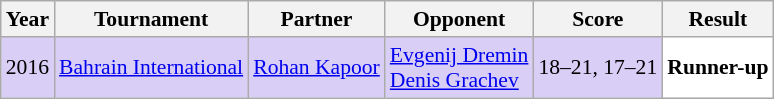<table class="sortable wikitable" style="font-size: 90%;">
<tr>
<th>Year</th>
<th>Tournament</th>
<th>Partner</th>
<th>Opponent</th>
<th>Score</th>
<th>Result</th>
</tr>
<tr style="background:#D8CEF6">
<td align="center">2016</td>
<td align="left"><a href='#'>Bahrain International</a></td>
<td align="left"> <a href='#'>Rohan Kapoor</a></td>
<td align="left"> <a href='#'>Evgenij Dremin</a> <br>  <a href='#'>Denis Grachev</a></td>
<td align="left">18–21, 17–21</td>
<td style="text-align:left; background:white"> <strong>Runner-up</strong></td>
</tr>
</table>
